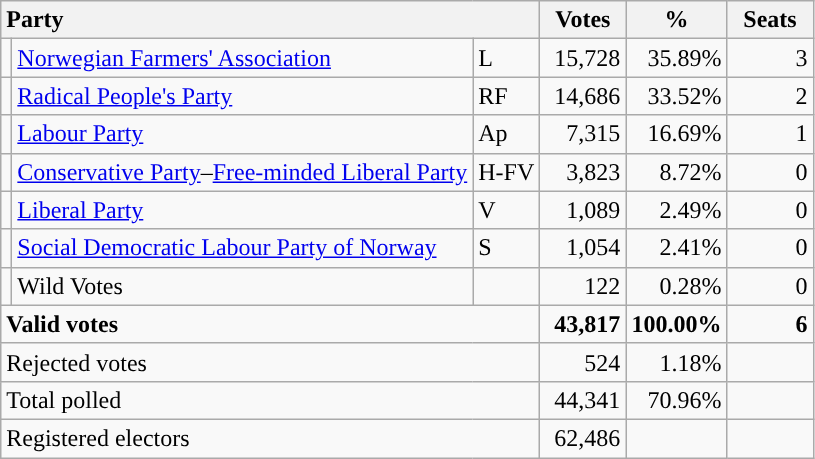<table class="wikitable" border="1" style="text-align:right;">
<tr>
<th style="text-align:left;" colspan=3>Party</th>
<th align=center width="50">Votes</th>
<th align=center width="50">%</th>
<th align=center width="50">Seats</th>
</tr>
<tr>
<td style="color:inherit;background:"></td>
<td align=left><a href='#'>Norwegian Farmers' Association</a></td>
<td align=left>L</td>
<td>15,728</td>
<td>35.89%</td>
<td>3</td>
</tr>
<tr>
<td></td>
<td align=left><a href='#'>Radical People's Party</a></td>
<td align=left>RF</td>
<td>14,686</td>
<td>33.52%</td>
<td>2</td>
</tr>
<tr>
<td style="color:inherit;background:"></td>
<td align=left><a href='#'>Labour Party</a></td>
<td align=left>Ap</td>
<td>7,315</td>
<td>16.69%</td>
<td>1</td>
</tr>
<tr>
<td></td>
<td align=left><a href='#'>Conservative Party</a>–<a href='#'>Free-minded Liberal Party</a></td>
<td align=left>H-FV</td>
<td>3,823</td>
<td>8.72%</td>
<td>0</td>
</tr>
<tr>
<td style="color:inherit;background:"></td>
<td align=left><a href='#'>Liberal Party</a></td>
<td align=left>V</td>
<td>1,089</td>
<td>2.49%</td>
<td>0</td>
</tr>
<tr>
<td style="color:inherit;background:"></td>
<td align=left><a href='#'>Social Democratic Labour Party of Norway</a></td>
<td align=left>S</td>
<td>1,054</td>
<td>2.41%</td>
<td>0</td>
</tr>
<tr>
<td></td>
<td align=left>Wild Votes</td>
<td align=left></td>
<td>122</td>
<td>0.28%</td>
<td>0</td>
</tr>
<tr style="font-weight:bold">
<td align=left colspan=3>Valid votes</td>
<td>43,817</td>
<td>100.00%</td>
<td>6</td>
</tr>
<tr>
<td align=left colspan=3>Rejected votes</td>
<td>524</td>
<td>1.18%</td>
<td></td>
</tr>
<tr>
<td align=left colspan=3>Total polled</td>
<td>44,341</td>
<td>70.96%</td>
<td></td>
</tr>
<tr>
<td align=left colspan=3>Registered electors</td>
<td>62,486</td>
<td></td>
<td></td>
</tr>
</table>
